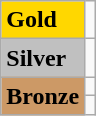<table class="wikitable">
<tr>
<td bgcolor="gold"><strong>Gold</strong></td>
<td></td>
</tr>
<tr>
<td bgcolor="silver"><strong>Silver</strong></td>
<td></td>
</tr>
<tr>
<td rowspan="2" bgcolor="#cc9966"><strong>Bronze</strong></td>
<td></td>
</tr>
<tr>
<td></td>
</tr>
</table>
